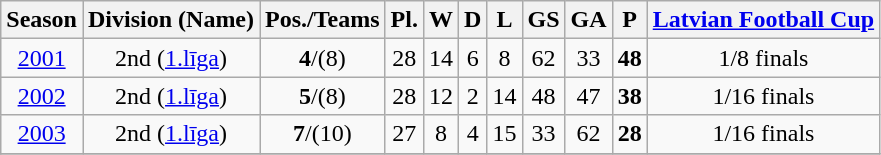<table class="wikitable">
<tr>
<th>Season</th>
<th>Division (Name)</th>
<th>Pos./Teams</th>
<th>Pl.</th>
<th>W</th>
<th>D</th>
<th>L</th>
<th>GS</th>
<th>GA</th>
<th>P</th>
<th><a href='#'>Latvian Football Cup</a></th>
</tr>
<tr>
<td align=center><a href='#'>2001</a></td>
<td align=center>2nd (<a href='#'>1.līga</a>)</td>
<td align=center><strong>4</strong>/(8)</td>
<td align=center>28</td>
<td align=center>14</td>
<td align=center>6</td>
<td align=center>8</td>
<td align=center>62</td>
<td align=center>33</td>
<td align=center><strong>48</strong></td>
<td align=center>1/8 finals</td>
</tr>
<tr>
<td align=center><a href='#'>2002</a></td>
<td align=center>2nd (<a href='#'>1.līga</a>)</td>
<td align=center><strong>5</strong>/(8)</td>
<td align=center>28</td>
<td align=center>12</td>
<td align=center>2</td>
<td align=center>14</td>
<td align=center>48</td>
<td align=center>47</td>
<td align=center><strong>38</strong></td>
<td align=center>1/16 finals</td>
</tr>
<tr>
<td align=center><a href='#'>2003</a></td>
<td align=center>2nd (<a href='#'>1.līga</a>)</td>
<td align=center><strong>7</strong>/(10)</td>
<td align=center>27</td>
<td align=center>8</td>
<td align=center>4</td>
<td align=center>15</td>
<td align=center>33</td>
<td align=center>62</td>
<td align=center><strong>28</strong></td>
<td align=center>1/16 finals</td>
</tr>
<tr>
</tr>
</table>
